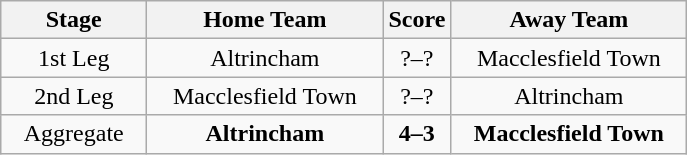<table class="wikitable" style="text-align:center">
<tr>
<th width=90>Stage</th>
<th width=150>Home Team</th>
<th width=20>Score</th>
<th width=150>Away Team</th>
</tr>
<tr>
<td>1st Leg</td>
<td>Altrincham</td>
<td>?–?</td>
<td>Macclesfield Town</td>
</tr>
<tr>
<td>2nd Leg</td>
<td>Macclesfield Town</td>
<td>?–?</td>
<td>Altrincham</td>
</tr>
<tr>
<td>Aggregate</td>
<td><strong>Altrincham</strong></td>
<td><strong>4–3</strong></td>
<td><strong>Macclesfield Town</strong></td>
</tr>
</table>
